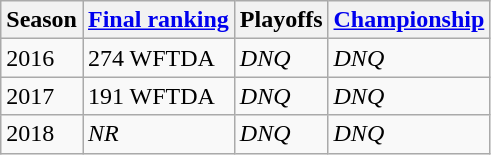<table class="wikitable sortable">
<tr>
<th>Season</th>
<th><a href='#'>Final ranking</a></th>
<th>Playoffs</th>
<th><a href='#'>Championship</a></th>
</tr>
<tr>
<td>2016</td>
<td>274 WFTDA</td>
<td><em>DNQ</em></td>
<td><em>DNQ</em></td>
</tr>
<tr>
<td>2017</td>
<td>191 WFTDA</td>
<td><em>DNQ</em></td>
<td><em>DNQ</em></td>
</tr>
<tr>
<td>2018</td>
<td><em>NR</em></td>
<td><em>DNQ</em></td>
<td><em>DNQ</em></td>
</tr>
</table>
